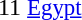<table cellspacing=0 cellpadding=0>
<tr>
<td><div>11 </div></td>
<td style="font-size: 95%"> <a href='#'>Egypt</a></td>
</tr>
</table>
